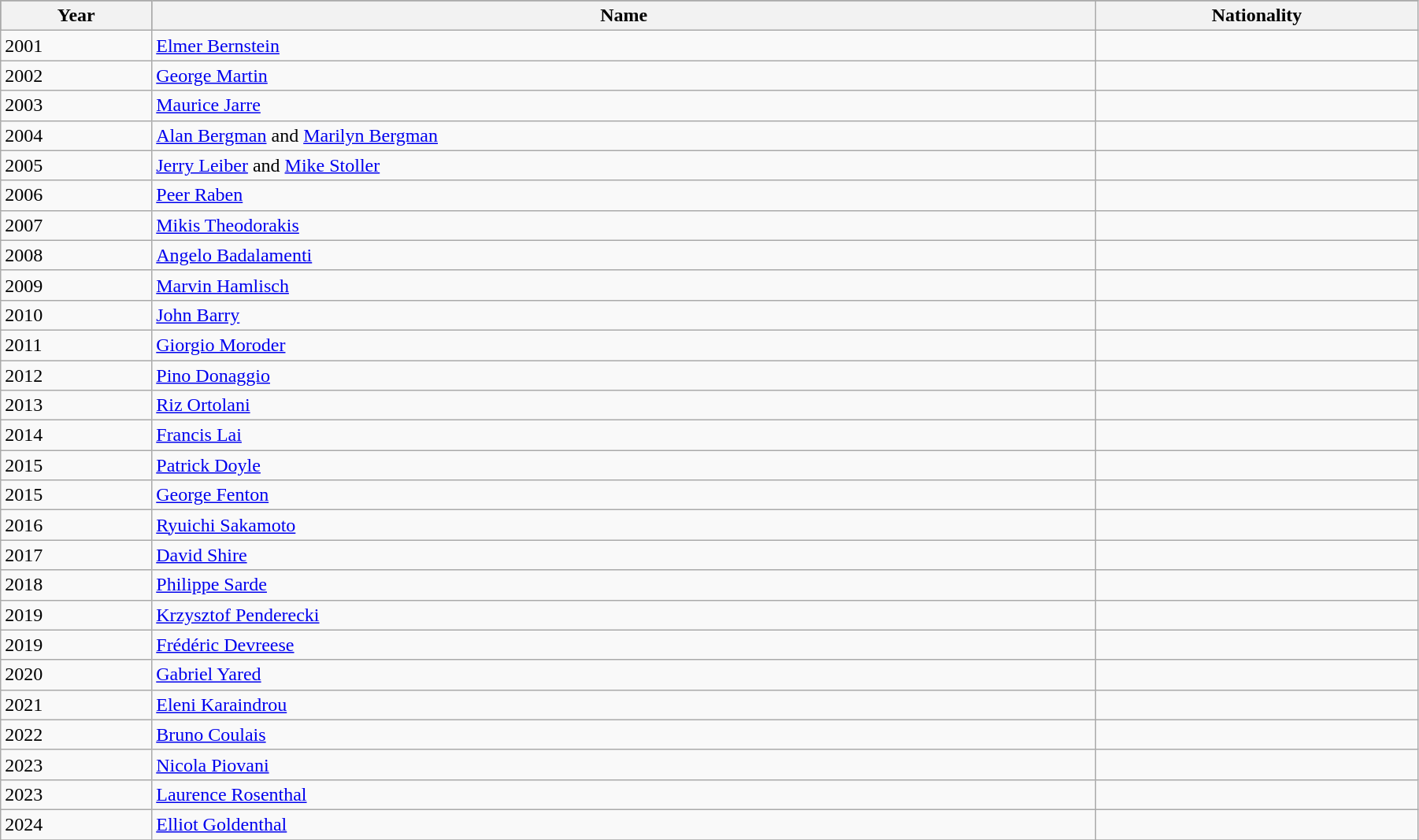<table class="wikitable sortable" width=95%>
<tr bgcolor="#505050">
<th>Year</th>
<th>Name</th>
<th>Nationality</th>
</tr>
<tr>
<td>2001</td>
<td><a href='#'>Elmer Bernstein</a></td>
<td></td>
</tr>
<tr>
<td>2002</td>
<td><a href='#'>George Martin</a></td>
<td></td>
</tr>
<tr>
<td>2003</td>
<td><a href='#'>Maurice Jarre</a></td>
<td></td>
</tr>
<tr>
<td>2004</td>
<td><a href='#'>Alan Bergman</a> and <a href='#'>Marilyn Bergman</a></td>
<td></td>
</tr>
<tr>
<td>2005</td>
<td><a href='#'>Jerry Leiber</a> and <a href='#'>Mike Stoller</a></td>
<td></td>
</tr>
<tr>
<td>2006</td>
<td><a href='#'>Peer Raben</a></td>
<td></td>
</tr>
<tr>
<td>2007</td>
<td><a href='#'>Mikis Theodorakis</a></td>
<td></td>
</tr>
<tr>
<td>2008</td>
<td><a href='#'>Angelo Badalamenti</a></td>
<td></td>
</tr>
<tr>
<td>2009</td>
<td><a href='#'>Marvin Hamlisch</a></td>
<td></td>
</tr>
<tr>
<td>2010</td>
<td><a href='#'>John Barry</a></td>
<td></td>
</tr>
<tr>
<td>2011</td>
<td><a href='#'>Giorgio Moroder</a></td>
<td></td>
</tr>
<tr>
<td>2012</td>
<td><a href='#'>Pino Donaggio</a></td>
<td></td>
</tr>
<tr>
<td>2013</td>
<td><a href='#'>Riz Ortolani</a></td>
<td></td>
</tr>
<tr>
<td>2014</td>
<td><a href='#'>Francis Lai</a></td>
<td></td>
</tr>
<tr>
<td>2015</td>
<td><a href='#'>Patrick Doyle</a></td>
<td></td>
</tr>
<tr>
<td>2015</td>
<td><a href='#'>George Fenton</a></td>
<td></td>
</tr>
<tr>
<td>2016</td>
<td><a href='#'>Ryuichi Sakamoto</a></td>
<td></td>
</tr>
<tr>
<td>2017</td>
<td><a href='#'>David Shire</a></td>
<td></td>
</tr>
<tr>
<td>2018</td>
<td><a href='#'>Philippe Sarde</a></td>
<td></td>
</tr>
<tr>
<td>2019</td>
<td><a href='#'>Krzysztof Penderecki</a></td>
<td></td>
</tr>
<tr>
<td>2019</td>
<td><a href='#'>Frédéric Devreese</a></td>
<td></td>
</tr>
<tr>
<td>2020</td>
<td><a href='#'>Gabriel Yared</a></td>
<td></td>
</tr>
<tr>
<td>2021</td>
<td><a href='#'>Eleni Karaindrou</a></td>
<td></td>
</tr>
<tr>
<td>2022</td>
<td><a href='#'>Bruno Coulais</a></td>
<td></td>
</tr>
<tr>
<td>2023</td>
<td><a href='#'>Nicola Piovani</a></td>
<td></td>
</tr>
<tr>
<td>2023</td>
<td><a href='#'>Laurence Rosenthal</a></td>
<td></td>
</tr>
<tr>
<td>2024</td>
<td><a href='#'>Elliot Goldenthal</a></td>
<td></td>
</tr>
<tr>
</tr>
</table>
